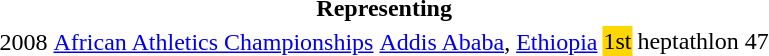<table>
<tr>
<th colspan="6">Representing </th>
</tr>
<tr>
<td rowspan=3>2008</td>
<td rowspan=2><a href='#'>African Athletics Championships</a></td>
<td rowspan=2><a href='#'>Addis Ababa</a>, <a href='#'>Ethiopia</a></td>
<td bgcolor="gold">1st</td>
<td>heptathlon</td>
<td>47</td>
</tr>
<tr>
</tr>
</table>
